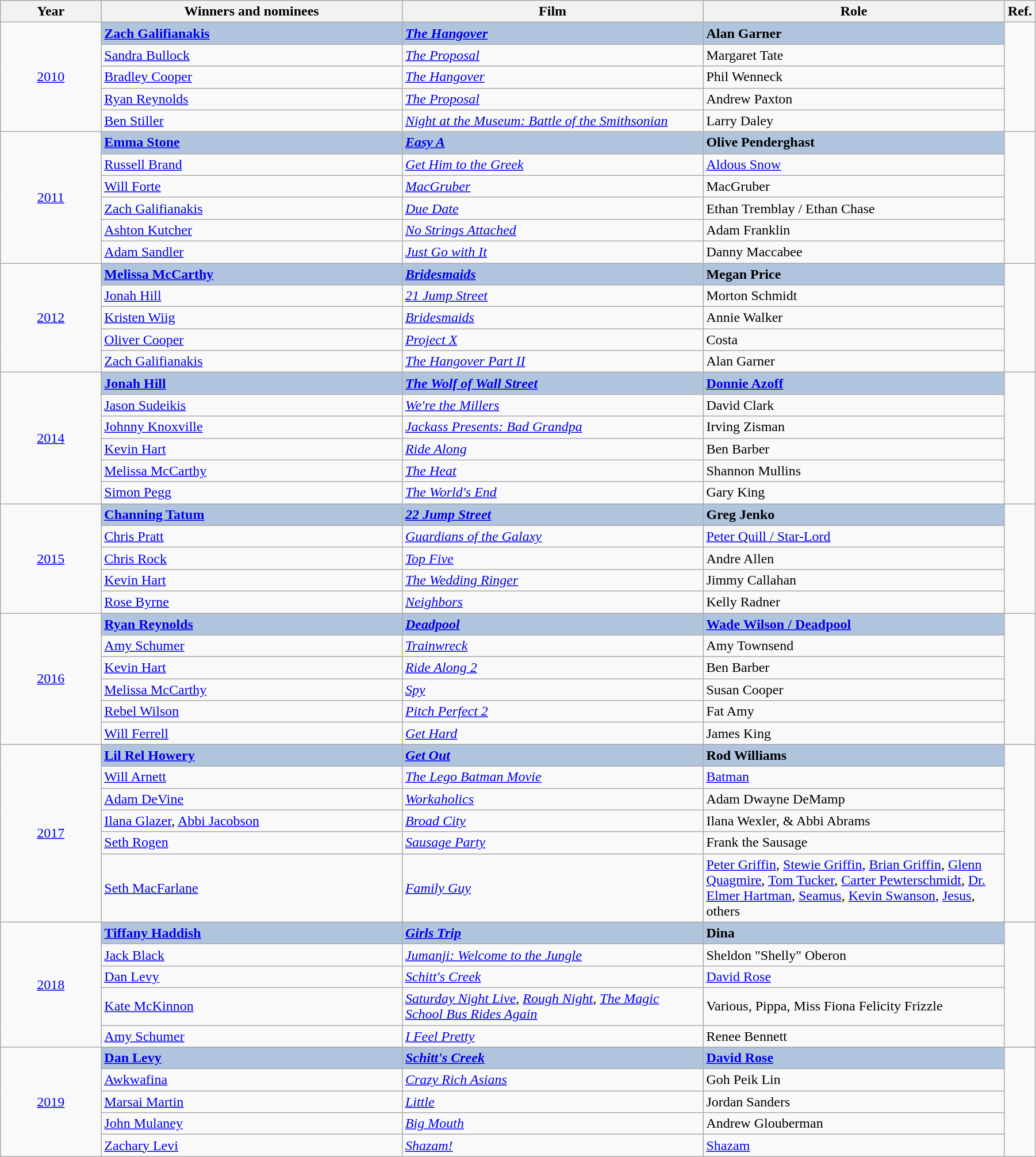<table class="wikitable" width="95%" cellpadding="5">
<tr>
<th width="10%">Year</th>
<th width="30%">Winners and nominees</th>
<th width="30%">Film</th>
<th width="30%">Role</th>
<th width="30%">Ref.</th>
</tr>
<tr>
<td rowspan="5" align="center"><a href='#'>2010</a></td>
<td style="background:#B0C4DE;"><strong><a href='#'>Zach Galifianakis</a></strong></td>
<td style="background:#B0C4DE;"><strong><em><a href='#'>The Hangover</a></em></strong></td>
<td style="background:#B0C4DE;"><strong>Alan Garner</strong></td>
<td rowspan="5" align="center"></td>
</tr>
<tr>
<td><a href='#'>Sandra Bullock</a></td>
<td><em><a href='#'>The Proposal</a></em></td>
<td>Margaret Tate</td>
</tr>
<tr>
<td><a href='#'>Bradley Cooper</a></td>
<td><em><a href='#'>The Hangover</a></em></td>
<td>Phil Wenneck</td>
</tr>
<tr>
<td><a href='#'>Ryan Reynolds</a></td>
<td><em><a href='#'>The Proposal</a></em></td>
<td>Andrew Paxton</td>
</tr>
<tr>
<td><a href='#'>Ben Stiller</a></td>
<td><em><a href='#'>Night at the Museum: Battle of the Smithsonian</a></em></td>
<td>Larry Daley</td>
</tr>
<tr>
<td rowspan="6" align="center"><a href='#'>2011</a></td>
<td style="background:#B0C4DE;"><strong><a href='#'>Emma Stone</a></strong></td>
<td style="background:#B0C4DE;"><strong><em><a href='#'>Easy A</a></em></strong></td>
<td style="background:#B0C4DE;"><strong>Olive Penderghast</strong></td>
<td rowspan="6" align="center"></td>
</tr>
<tr>
<td><a href='#'>Russell Brand</a></td>
<td><em><a href='#'>Get Him to the Greek</a></em></td>
<td><a href='#'>Aldous Snow</a></td>
</tr>
<tr>
<td><a href='#'>Will Forte</a></td>
<td><em><a href='#'>MacGruber</a></em></td>
<td>MacGruber</td>
</tr>
<tr>
<td><a href='#'>Zach Galifianakis</a></td>
<td><em><a href='#'>Due Date</a></em></td>
<td>Ethan Tremblay / Ethan Chase</td>
</tr>
<tr>
<td><a href='#'>Ashton Kutcher</a></td>
<td><em><a href='#'>No Strings Attached</a></em></td>
<td>Adam Franklin</td>
</tr>
<tr>
<td><a href='#'>Adam Sandler</a></td>
<td><em><a href='#'>Just Go with It</a></em></td>
<td>Danny Maccabee</td>
</tr>
<tr>
<td rowspan="5" align="center"><a href='#'>2012</a></td>
<td style="background:#B0C4DE;"><strong><a href='#'>Melissa McCarthy</a></strong></td>
<td style="background:#B0C4DE;"><strong><em><a href='#'>Bridesmaids</a></em></strong></td>
<td style="background:#B0C4DE;"><strong>Megan Price</strong></td>
<td rowspan="5" align="center"></td>
</tr>
<tr>
<td><a href='#'>Jonah Hill</a></td>
<td><em><a href='#'>21 Jump Street</a></em></td>
<td>Morton Schmidt</td>
</tr>
<tr>
<td><a href='#'>Kristen Wiig</a></td>
<td><em><a href='#'>Bridesmaids</a></em></td>
<td>Annie Walker</td>
</tr>
<tr>
<td><a href='#'>Oliver Cooper</a></td>
<td><em><a href='#'>Project X</a></em></td>
<td>Costa</td>
</tr>
<tr>
<td><a href='#'>Zach Galifianakis</a></td>
<td><em><a href='#'>The Hangover Part II</a></em></td>
<td>Alan Garner</td>
</tr>
<tr>
<td rowspan="6" align="center"><a href='#'>2014</a></td>
<td style="background:#B0C4DE;"><strong><a href='#'>Jonah Hill</a></strong></td>
<td style="background:#B0C4DE;"><strong><em><a href='#'>The Wolf of Wall Street</a></em></strong></td>
<td style="background:#B0C4DE;"><strong><a href='#'>Donnie Azoff</a></strong></td>
<td rowspan="6" align="center"></td>
</tr>
<tr>
<td><a href='#'>Jason Sudeikis</a></td>
<td><em><a href='#'>We're the Millers</a></em></td>
<td>David Clark</td>
</tr>
<tr>
<td><a href='#'>Johnny Knoxville</a></td>
<td><em><a href='#'>Jackass Presents: Bad Grandpa</a></em></td>
<td>Irving Zisman</td>
</tr>
<tr>
<td><a href='#'>Kevin Hart</a></td>
<td><em><a href='#'>Ride Along</a></em></td>
<td>Ben Barber</td>
</tr>
<tr>
<td><a href='#'>Melissa McCarthy</a></td>
<td><em><a href='#'>The Heat</a></em></td>
<td>Shannon Mullins</td>
</tr>
<tr>
<td><a href='#'>Simon Pegg</a></td>
<td><em><a href='#'>The World's End</a></em></td>
<td>Gary King</td>
</tr>
<tr>
<td rowspan="5" align="center"><a href='#'>2015</a></td>
<td style="background:#B0C4DE;"><strong><a href='#'>Channing Tatum</a></strong></td>
<td style="background:#B0C4DE;"><strong><em><a href='#'>22 Jump Street</a></em></strong></td>
<td style="background:#B0C4DE;"><strong>Greg Jenko</strong></td>
<td rowspan="5" align="center"></td>
</tr>
<tr>
<td><a href='#'>Chris Pratt</a></td>
<td><em><a href='#'>Guardians of the Galaxy</a></em></td>
<td><a href='#'>Peter Quill / Star-Lord</a></td>
</tr>
<tr>
<td><a href='#'>Chris Rock</a></td>
<td><em><a href='#'>Top Five</a></em></td>
<td>Andre Allen</td>
</tr>
<tr>
<td><a href='#'>Kevin Hart</a></td>
<td><em><a href='#'>The Wedding Ringer</a></em></td>
<td>Jimmy Callahan</td>
</tr>
<tr>
<td><a href='#'>Rose Byrne</a></td>
<td><em><a href='#'>Neighbors</a></em></td>
<td>Kelly Radner</td>
</tr>
<tr>
<td rowspan="6" align="center"><a href='#'>2016</a></td>
<td style="background:#B0C4DE;"><strong><a href='#'>Ryan Reynolds</a></strong></td>
<td style="background:#B0C4DE;"><strong><em><a href='#'>Deadpool</a></em></strong></td>
<td style="background:#B0C4DE;"><strong><a href='#'>Wade Wilson / Deadpool</a></strong></td>
<td rowspan="6" align="center"></td>
</tr>
<tr>
<td><a href='#'>Amy Schumer</a></td>
<td><em><a href='#'>Trainwreck</a></em></td>
<td>Amy Townsend</td>
</tr>
<tr>
<td><a href='#'>Kevin Hart</a></td>
<td><em><a href='#'>Ride Along 2</a></em></td>
<td>Ben Barber</td>
</tr>
<tr>
<td><a href='#'>Melissa McCarthy</a></td>
<td><em><a href='#'>Spy</a></em></td>
<td>Susan Cooper</td>
</tr>
<tr>
<td><a href='#'>Rebel Wilson</a></td>
<td><em><a href='#'>Pitch Perfect 2</a></em></td>
<td>Fat Amy</td>
</tr>
<tr>
<td><a href='#'>Will Ferrell</a></td>
<td><em><a href='#'>Get Hard</a></em></td>
<td>James King</td>
</tr>
<tr>
<td rowspan="6" align="center"><a href='#'>2017</a></td>
<td style="background:#B0C4DE;"><strong><a href='#'>Lil Rel Howery</a></strong></td>
<td style="background:#B0C4DE;"><strong><em><a href='#'>Get Out</a></em></strong></td>
<td style="background:#B0C4DE;"><strong>Rod Williams</strong></td>
<td rowspan="6" align="center"></td>
</tr>
<tr>
<td><a href='#'>Will Arnett</a></td>
<td><em><a href='#'>The Lego Batman Movie</a></em></td>
<td><a href='#'>Batman</a></td>
</tr>
<tr>
<td><a href='#'>Adam DeVine</a></td>
<td><em><a href='#'>Workaholics</a></em></td>
<td>Adam Dwayne DeMamp</td>
</tr>
<tr>
<td><a href='#'>Ilana Glazer</a>, <a href='#'>Abbi Jacobson</a></td>
<td><em><a href='#'>Broad City</a></em></td>
<td>Ilana Wexler, & Abbi Abrams</td>
</tr>
<tr>
<td><a href='#'>Seth Rogen</a></td>
<td><em><a href='#'>Sausage Party</a></em></td>
<td>Frank the Sausage</td>
</tr>
<tr>
<td><a href='#'>Seth MacFarlane</a></td>
<td><em><a href='#'>Family Guy</a></em></td>
<td><a href='#'>Peter Griffin</a>, <a href='#'>Stewie Griffin</a>, <a href='#'>Brian Griffin</a>, <a href='#'>Glenn Quagmire</a>, <a href='#'>Tom Tucker</a>, <a href='#'>Carter Pewterschmidt</a>, <a href='#'>Dr. Elmer Hartman</a>, <a href='#'>Seamus</a>, <a href='#'>Kevin Swanson</a>, <a href='#'>Jesus</a>, others</td>
</tr>
<tr>
<td rowspan="5" align="center"><a href='#'>2018</a></td>
<td style="background:#B0C4DE;"><strong><a href='#'>Tiffany Haddish</a></strong></td>
<td style="background:#B0C4DE;"><strong><em><a href='#'>Girls Trip</a></em></strong></td>
<td style="background:#B0C4DE;"><strong>Dina</strong></td>
<td rowspan="5" align="center"></td>
</tr>
<tr>
<td><a href='#'>Jack Black</a></td>
<td><em><a href='#'>Jumanji: Welcome to the Jungle</a></em></td>
<td>Sheldon "Shelly" Oberon</td>
</tr>
<tr>
<td><a href='#'>Dan Levy</a></td>
<td><em><a href='#'>Schitt's Creek</a></em></td>
<td><a href='#'>David Rose</a></td>
</tr>
<tr>
<td><a href='#'>Kate McKinnon</a></td>
<td><em><a href='#'>Saturday Night Live</a></em>, <em><a href='#'>Rough Night</a></em>, <em><a href='#'>The Magic School Bus Rides Again</a></em></td>
<td>Various, Pippa, Miss Fiona Felicity Frizzle</td>
</tr>
<tr>
<td><a href='#'>Amy Schumer</a></td>
<td><em><a href='#'>I Feel Pretty</a></em></td>
<td>Renee Bennett</td>
</tr>
<tr>
<td rowspan="6" align="center"><a href='#'>2019</a></td>
</tr>
<tr>
<td style="background:#B0C4DE;"><strong><a href='#'>Dan Levy</a></strong></td>
<td style="background:#B0C4DE;"><strong><em><a href='#'>Schitt's Creek</a></em></strong></td>
<td style="background:#B0C4DE;"><strong><a href='#'>David Rose</a></strong></td>
<td rowspan="5" align="center"></td>
</tr>
<tr>
<td><a href='#'>Awkwafina</a></td>
<td><em><a href='#'>Crazy Rich Asians</a></em></td>
<td>Goh Peik Lin</td>
</tr>
<tr>
<td><a href='#'>Marsai Martin</a></td>
<td><em><a href='#'>Little</a></em></td>
<td>Jordan Sanders</td>
</tr>
<tr>
<td><a href='#'>John Mulaney</a></td>
<td><em><a href='#'>Big Mouth</a></em></td>
<td>Andrew Glouberman</td>
</tr>
<tr>
<td><a href='#'>Zachary Levi</a></td>
<td><em><a href='#'>Shazam!</a></em></td>
<td><a href='#'>Shazam</a></td>
</tr>
</table>
